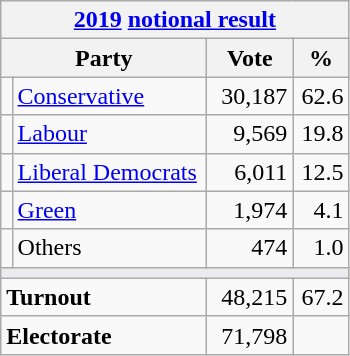<table class="wikitable">
<tr>
<th colspan="4"><a href='#'>2019</a> <a href='#'>notional result</a></th>
</tr>
<tr>
<th bgcolor="#DDDDFF" width="130px" colspan="2">Party</th>
<th bgcolor="#DDDDFF" width="50px">Vote</th>
<th bgcolor="#DDDDFF" width="30px">%</th>
</tr>
<tr>
<td></td>
<td><a href='#'>Conservative</a></td>
<td align=right>30,187</td>
<td align=right>62.6</td>
</tr>
<tr>
<td></td>
<td><a href='#'>Labour</a></td>
<td align=right>9,569</td>
<td align=right>19.8</td>
</tr>
<tr>
<td></td>
<td><a href='#'>Liberal Democrats</a></td>
<td align=right>6,011</td>
<td align=right>12.5</td>
</tr>
<tr>
<td></td>
<td><a href='#'>Green</a></td>
<td align=right>1,974</td>
<td align=right>4.1</td>
</tr>
<tr>
<td></td>
<td>Others</td>
<td align=right>474</td>
<td align=right>1.0</td>
</tr>
<tr>
<td colspan="4" bgcolor="#EAECF0"></td>
</tr>
<tr>
<td colspan="2"><strong>Turnout</strong></td>
<td align=right>48,215</td>
<td align=right>67.2</td>
</tr>
<tr>
<td colspan="2"><strong>Electorate</strong></td>
<td align=right>71,798</td>
</tr>
</table>
